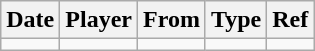<table class="wikitable">
<tr>
<th><strong>Date</strong></th>
<th><strong>Player</strong></th>
<th><strong>From</strong></th>
<th><strong>Type</strong></th>
<th><strong>Ref</strong></th>
</tr>
<tr>
<td></td>
<td></td>
<td></td>
<td></td>
<td></td>
</tr>
</table>
